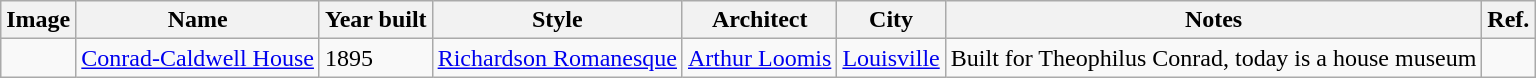<table class="wikitable">
<tr>
<th>Image</th>
<th>Name</th>
<th>Year built</th>
<th>Style</th>
<th>Architect</th>
<th>City</th>
<th>Notes</th>
<th>Ref.</th>
</tr>
<tr>
<td></td>
<td><a href='#'>Conrad-Caldwell House</a></td>
<td>1895</td>
<td><a href='#'>Richardson Romanesque</a></td>
<td><a href='#'>Arthur Loomis</a></td>
<td><a href='#'>Louisville</a></td>
<td>Built for Theophilus Conrad, today is a house museum</td>
<td></td>
</tr>
</table>
